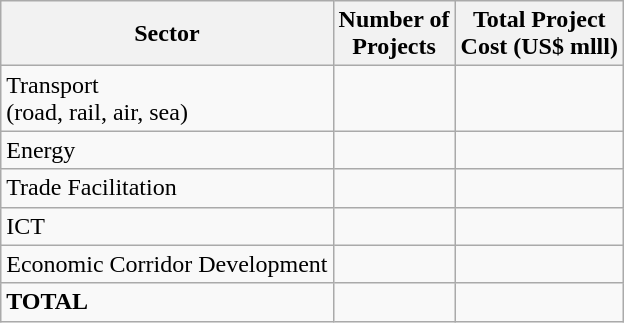<table class="wikitable">
<tr>
<th><strong>Sector</strong></th>
<th>Number of<br> Projects</th>
<th>Total Project<br> Cost (US$ mlll)</th>
</tr>
<tr>
<td>Transport<br> (road, rail, air, sea)</td>
<td></td>
<td></td>
</tr>
<tr>
<td>Energy</td>
<td></td>
<td></td>
</tr>
<tr>
<td>Trade Facilitation</td>
<td></td>
<td></td>
</tr>
<tr>
<td>ICT</td>
<td></td>
<td></td>
</tr>
<tr>
<td>Economic Corridor Development</td>
<td></td>
<td></td>
</tr>
<tr>
<td><strong>TOTAL</strong></td>
<td></td>
<td></td>
</tr>
</table>
